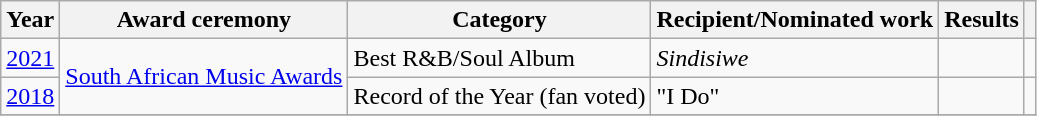<table class="wikitable">
<tr>
<th>Year</th>
<th>Award ceremony</th>
<th>Category</th>
<th>Recipient/Nominated work</th>
<th>Results</th>
<th></th>
</tr>
<tr>
<td><a href='#'>2021</a></td>
<td rowspan="2"><a href='#'>South African Music Awards</a></td>
<td>Best R&B/Soul Album</td>
<td><em>Sindisiwe</em></td>
<td></td>
<td></td>
</tr>
<tr>
<td><a href='#'>2018</a></td>
<td>Record of the Year (fan voted)</td>
<td>"I Do"</td>
<td></td>
<td></td>
</tr>
<tr>
</tr>
</table>
